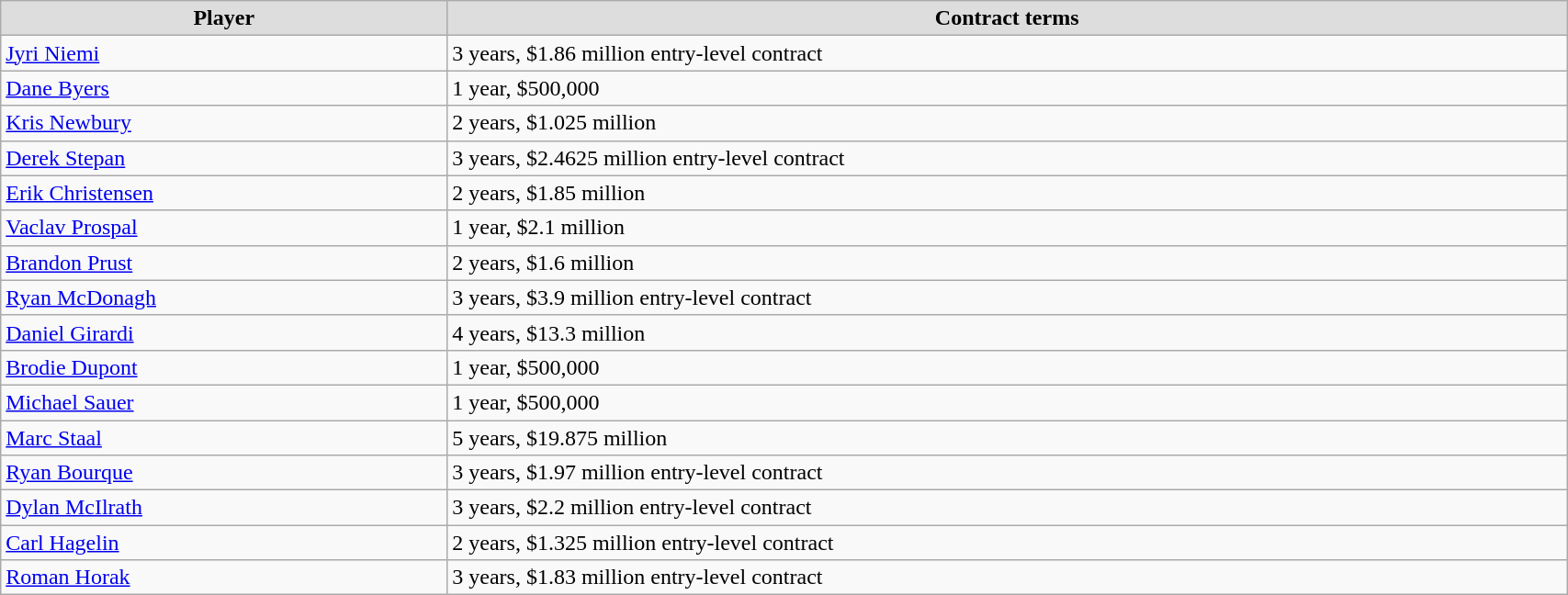<table class="wikitable" width=90%>
<tr align="center" bgcolor="#dddddd">
<td><strong>Player</strong></td>
<td><strong>Contract terms</strong></td>
</tr>
<tr>
<td><a href='#'>Jyri Niemi</a></td>
<td>3 years, $1.86 million entry-level contract</td>
</tr>
<tr>
<td><a href='#'>Dane Byers</a></td>
<td>1 year, $500,000</td>
</tr>
<tr>
<td><a href='#'>Kris Newbury</a></td>
<td>2 years, $1.025 million</td>
</tr>
<tr>
<td><a href='#'>Derek Stepan</a></td>
<td>3 years, $2.4625 million entry-level contract</td>
</tr>
<tr>
<td><a href='#'>Erik Christensen</a></td>
<td>2 years, $1.85 million</td>
</tr>
<tr>
<td><a href='#'>Vaclav Prospal</a></td>
<td>1 year, $2.1 million</td>
</tr>
<tr>
<td><a href='#'>Brandon Prust</a></td>
<td>2 years, $1.6 million</td>
</tr>
<tr>
<td><a href='#'>Ryan McDonagh</a></td>
<td>3 years, $3.9 million entry-level contract</td>
</tr>
<tr>
<td><a href='#'>Daniel Girardi</a></td>
<td>4 years, $13.3 million</td>
</tr>
<tr>
<td><a href='#'>Brodie Dupont</a></td>
<td>1 year, $500,000</td>
</tr>
<tr>
<td><a href='#'>Michael Sauer</a></td>
<td>1 year, $500,000</td>
</tr>
<tr>
<td><a href='#'>Marc Staal</a></td>
<td>5 years, $19.875 million</td>
</tr>
<tr>
<td><a href='#'>Ryan Bourque</a></td>
<td>3 years, $1.97 million entry-level contract</td>
</tr>
<tr>
<td><a href='#'>Dylan McIlrath</a></td>
<td>3 years, $2.2 million entry-level contract</td>
</tr>
<tr>
<td><a href='#'>Carl Hagelin</a></td>
<td>2 years, $1.325 million entry-level contract</td>
</tr>
<tr>
<td><a href='#'>Roman Horak</a></td>
<td>3 years, $1.83 million entry-level contract</td>
</tr>
</table>
